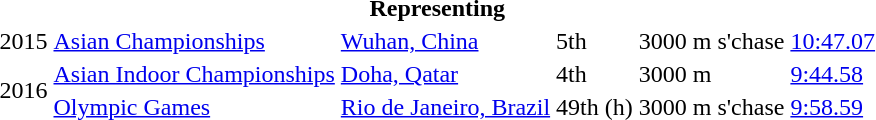<table>
<tr>
<th colspan="6">Representing </th>
</tr>
<tr>
<td>2015</td>
<td><a href='#'>Asian Championships</a></td>
<td><a href='#'>Wuhan, China</a></td>
<td>5th</td>
<td>3000 m s'chase</td>
<td><a href='#'>10:47.07</a></td>
</tr>
<tr>
<td rowspan=2>2016</td>
<td><a href='#'>Asian Indoor Championships</a></td>
<td><a href='#'>Doha, Qatar</a></td>
<td>4th</td>
<td>3000 m</td>
<td><a href='#'>9:44.58</a></td>
</tr>
<tr>
<td><a href='#'>Olympic Games</a></td>
<td><a href='#'>Rio de Janeiro, Brazil</a></td>
<td>49th (h)</td>
<td>3000 m s'chase</td>
<td><a href='#'>9:58.59</a></td>
</tr>
</table>
